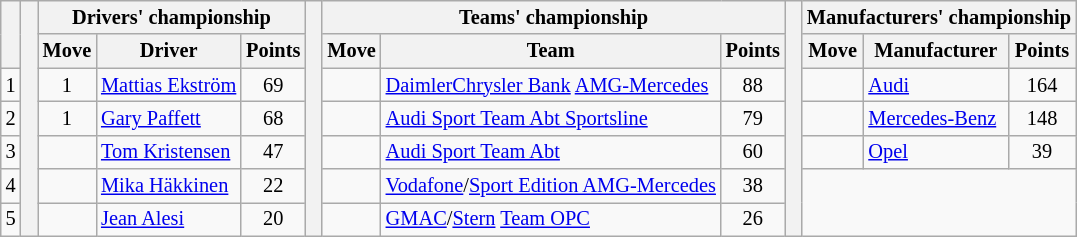<table class="wikitable" style="font-size:85%;">
<tr>
<th rowspan="2"></th>
<th rowspan="7" style="width:5px;"></th>
<th colspan="3">Drivers' championship</th>
<th rowspan="7" style="width:5px;"></th>
<th colspan="3" nowrap>Teams' championship</th>
<th rowspan="7" style="width:5px;"></th>
<th colspan="3" nowrap>Manufacturers' championship</th>
</tr>
<tr>
<th>Move</th>
<th>Driver</th>
<th>Points</th>
<th>Move</th>
<th>Team</th>
<th>Points</th>
<th>Move</th>
<th>Manufacturer</th>
<th>Points</th>
</tr>
<tr>
<td align="center">1</td>
<td align="center"> 1</td>
<td> <a href='#'>Mattias Ekström</a></td>
<td align="center">69</td>
<td align="center"></td>
<td> <a href='#'>DaimlerChrysler Bank</a> <a href='#'>AMG-Mercedes</a></td>
<td align="center">88</td>
<td align="center"></td>
<td> <a href='#'>Audi</a></td>
<td align="center">164</td>
</tr>
<tr>
<td align="center">2</td>
<td align="center"> 1</td>
<td> <a href='#'>Gary Paffett</a></td>
<td align="center">68</td>
<td align="center"></td>
<td> <a href='#'>Audi Sport Team Abt Sportsline</a></td>
<td align="center">79</td>
<td align="center"></td>
<td> <a href='#'>Mercedes-Benz</a></td>
<td align="center">148</td>
</tr>
<tr>
<td align="center">3</td>
<td align="center"></td>
<td> <a href='#'>Tom Kristensen</a></td>
<td align="center">47</td>
<td align="center"></td>
<td> <a href='#'>Audi Sport Team Abt</a></td>
<td align="center">60</td>
<td align="center"></td>
<td> <a href='#'>Opel</a></td>
<td align="center">39</td>
</tr>
<tr>
<td align="center">4</td>
<td align="center"></td>
<td> <a href='#'>Mika Häkkinen</a></td>
<td align="center">22</td>
<td align="center"></td>
<td> <a href='#'>Vodafone</a>/<a href='#'>Sport Edition AMG-Mercedes</a></td>
<td align="center">38</td>
</tr>
<tr>
<td align="center">5</td>
<td align="center"></td>
<td> <a href='#'>Jean Alesi</a></td>
<td align="center">20</td>
<td align="center"></td>
<td> <a href='#'>GMAC</a>/<a href='#'>Stern</a> <a href='#'>Team OPC</a></td>
<td align="center">26</td>
</tr>
</table>
